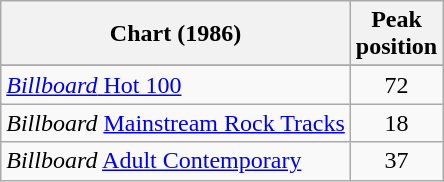<table class="wikitable sortable">
<tr>
<th align="left">Chart (1986)</th>
<th align="center">Peak<br>position</th>
</tr>
<tr>
</tr>
<tr>
<td align="left"><a href='#'><em>Billboard</em> Hot 100</a></td>
<td align="center">72</td>
</tr>
<tr>
<td align="left"><em>Billboard</em> <a href='#'>Mainstream Rock Tracks</a></td>
<td align="center">18</td>
</tr>
<tr>
<td align="left"><em>Billboard</em> <a href='#'>Adult Contemporary</a></td>
<td align="center">37</td>
</tr>
</table>
